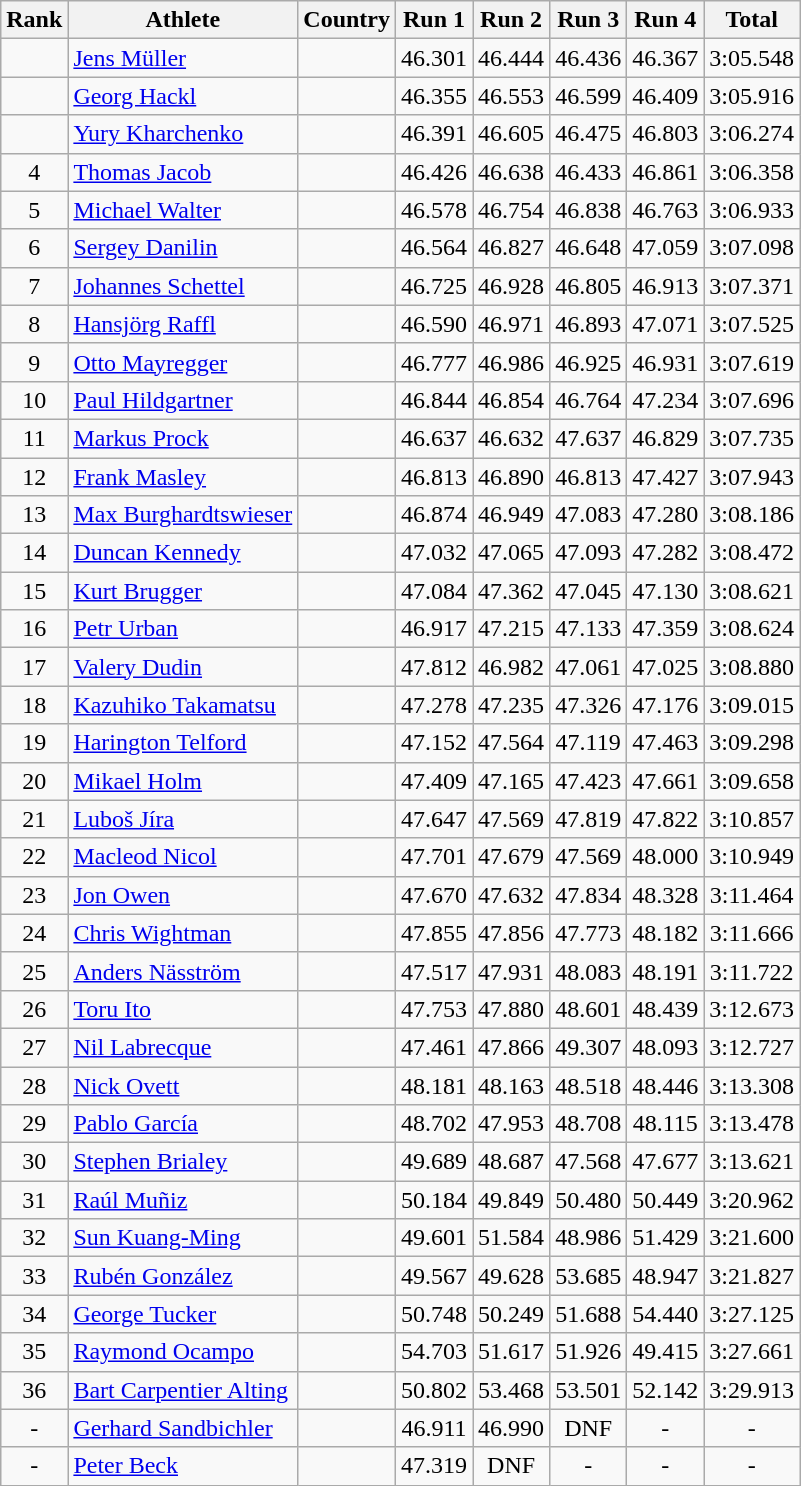<table class="wikitable sortable" style="text-align:center">
<tr>
<th>Rank</th>
<th>Athlete</th>
<th>Country</th>
<th>Run 1</th>
<th>Run 2</th>
<th>Run 3</th>
<th>Run 4</th>
<th>Total</th>
</tr>
<tr>
<td></td>
<td align=left><a href='#'>Jens Müller</a></td>
<td align=left></td>
<td>46.301</td>
<td>46.444</td>
<td>46.436</td>
<td>46.367</td>
<td>3:05.548</td>
</tr>
<tr>
<td></td>
<td align=left><a href='#'>Georg Hackl</a></td>
<td align=left></td>
<td>46.355</td>
<td>46.553</td>
<td>46.599</td>
<td>46.409</td>
<td>3:05.916</td>
</tr>
<tr>
<td></td>
<td align=left><a href='#'>Yury Kharchenko</a></td>
<td align=left></td>
<td>46.391</td>
<td>46.605</td>
<td>46.475</td>
<td>46.803</td>
<td>3:06.274</td>
</tr>
<tr>
<td>4</td>
<td align=left><a href='#'>Thomas Jacob</a></td>
<td align=left></td>
<td>46.426</td>
<td>46.638</td>
<td>46.433</td>
<td>46.861</td>
<td>3:06.358</td>
</tr>
<tr>
<td>5</td>
<td align=left><a href='#'>Michael Walter</a></td>
<td align=left></td>
<td>46.578</td>
<td>46.754</td>
<td>46.838</td>
<td>46.763</td>
<td>3:06.933</td>
</tr>
<tr>
<td>6</td>
<td align=left><a href='#'>Sergey Danilin</a></td>
<td align=left></td>
<td>46.564</td>
<td>46.827</td>
<td>46.648</td>
<td>47.059</td>
<td>3:07.098</td>
</tr>
<tr>
<td>7</td>
<td align=left><a href='#'>Johannes Schettel</a></td>
<td align=left></td>
<td>46.725</td>
<td>46.928</td>
<td>46.805</td>
<td>46.913</td>
<td>3:07.371</td>
</tr>
<tr>
<td>8</td>
<td align=left><a href='#'>Hansjörg Raffl</a></td>
<td align=left></td>
<td>46.590</td>
<td>46.971</td>
<td>46.893</td>
<td>47.071</td>
<td>3:07.525</td>
</tr>
<tr>
<td>9</td>
<td align=left><a href='#'>Otto Mayregger</a></td>
<td align=left></td>
<td>46.777</td>
<td>46.986</td>
<td>46.925</td>
<td>46.931</td>
<td>3:07.619</td>
</tr>
<tr>
<td>10</td>
<td align=left><a href='#'>Paul Hildgartner</a></td>
<td align=left></td>
<td>46.844</td>
<td>46.854</td>
<td>46.764</td>
<td>47.234</td>
<td>3:07.696</td>
</tr>
<tr>
<td>11</td>
<td align=left><a href='#'>Markus Prock</a></td>
<td align=left></td>
<td>46.637</td>
<td>46.632</td>
<td>47.637</td>
<td>46.829</td>
<td>3:07.735</td>
</tr>
<tr>
<td>12</td>
<td align=left><a href='#'>Frank Masley</a></td>
<td align=left></td>
<td>46.813</td>
<td>46.890</td>
<td>46.813</td>
<td>47.427</td>
<td>3:07.943</td>
</tr>
<tr>
<td>13</td>
<td align=left><a href='#'>Max Burghardtswieser</a></td>
<td align=left></td>
<td>46.874</td>
<td>46.949</td>
<td>47.083</td>
<td>47.280</td>
<td>3:08.186</td>
</tr>
<tr>
<td>14</td>
<td align=left><a href='#'>Duncan Kennedy</a></td>
<td align=left></td>
<td>47.032</td>
<td>47.065</td>
<td>47.093</td>
<td>47.282</td>
<td>3:08.472</td>
</tr>
<tr>
<td>15</td>
<td align=left><a href='#'>Kurt Brugger</a></td>
<td align=left></td>
<td>47.084</td>
<td>47.362</td>
<td>47.045</td>
<td>47.130</td>
<td>3:08.621</td>
</tr>
<tr>
<td>16</td>
<td align=left><a href='#'>Petr Urban</a></td>
<td align=left></td>
<td>46.917</td>
<td>47.215</td>
<td>47.133</td>
<td>47.359</td>
<td>3:08.624</td>
</tr>
<tr>
<td>17</td>
<td align=left><a href='#'>Valery Dudin</a></td>
<td align=left></td>
<td>47.812</td>
<td>46.982</td>
<td>47.061</td>
<td>47.025</td>
<td>3:08.880</td>
</tr>
<tr>
<td>18</td>
<td align=left><a href='#'>Kazuhiko Takamatsu</a></td>
<td align=left></td>
<td>47.278</td>
<td>47.235</td>
<td>47.326</td>
<td>47.176</td>
<td>3:09.015</td>
</tr>
<tr>
<td>19</td>
<td align=left><a href='#'>Harington Telford</a></td>
<td align=left></td>
<td>47.152</td>
<td>47.564</td>
<td>47.119</td>
<td>47.463</td>
<td>3:09.298</td>
</tr>
<tr>
<td>20</td>
<td align=left><a href='#'>Mikael Holm</a></td>
<td align=left></td>
<td>47.409</td>
<td>47.165</td>
<td>47.423</td>
<td>47.661</td>
<td>3:09.658</td>
</tr>
<tr>
<td>21</td>
<td align=left><a href='#'>Luboš Jíra</a></td>
<td align=left></td>
<td>47.647</td>
<td>47.569</td>
<td>47.819</td>
<td>47.822</td>
<td>3:10.857</td>
</tr>
<tr>
<td>22</td>
<td align=left><a href='#'>Macleod Nicol</a></td>
<td align=left></td>
<td>47.701</td>
<td>47.679</td>
<td>47.569</td>
<td>48.000</td>
<td>3:10.949</td>
</tr>
<tr>
<td>23</td>
<td align=left><a href='#'>Jon Owen</a></td>
<td align=left></td>
<td>47.670</td>
<td>47.632</td>
<td>47.834</td>
<td>48.328</td>
<td>3:11.464</td>
</tr>
<tr>
<td>24</td>
<td align=left><a href='#'>Chris Wightman</a></td>
<td align=left></td>
<td>47.855</td>
<td>47.856</td>
<td>47.773</td>
<td>48.182</td>
<td>3:11.666</td>
</tr>
<tr>
<td>25</td>
<td align=left><a href='#'>Anders Näsström</a></td>
<td align=left></td>
<td>47.517</td>
<td>47.931</td>
<td>48.083</td>
<td>48.191</td>
<td>3:11.722</td>
</tr>
<tr>
<td>26</td>
<td align=left><a href='#'>Toru Ito</a></td>
<td align=left></td>
<td>47.753</td>
<td>47.880</td>
<td>48.601</td>
<td>48.439</td>
<td>3:12.673</td>
</tr>
<tr>
<td>27</td>
<td align=left><a href='#'>Nil Labrecque</a></td>
<td align=left></td>
<td>47.461</td>
<td>47.866</td>
<td>49.307</td>
<td>48.093</td>
<td>3:12.727</td>
</tr>
<tr>
<td>28</td>
<td align=left><a href='#'>Nick Ovett</a></td>
<td align=left></td>
<td>48.181</td>
<td>48.163</td>
<td>48.518</td>
<td>48.446</td>
<td>3:13.308</td>
</tr>
<tr>
<td>29</td>
<td align=left><a href='#'>Pablo García</a></td>
<td align=left></td>
<td>48.702</td>
<td>47.953</td>
<td>48.708</td>
<td>48.115</td>
<td>3:13.478</td>
</tr>
<tr>
<td>30</td>
<td align=left><a href='#'>Stephen Brialey</a></td>
<td align=left></td>
<td>49.689</td>
<td>48.687</td>
<td>47.568</td>
<td>47.677</td>
<td>3:13.621</td>
</tr>
<tr>
<td>31</td>
<td align=left><a href='#'>Raúl Muñiz</a></td>
<td align=left></td>
<td>50.184</td>
<td>49.849</td>
<td>50.480</td>
<td>50.449</td>
<td>3:20.962</td>
</tr>
<tr>
<td>32</td>
<td align=left><a href='#'>Sun Kuang-Ming</a></td>
<td align=left></td>
<td>49.601</td>
<td>51.584</td>
<td>48.986</td>
<td>51.429</td>
<td>3:21.600</td>
</tr>
<tr>
<td>33</td>
<td align=left><a href='#'>Rubén González</a></td>
<td align=left></td>
<td>49.567</td>
<td>49.628</td>
<td>53.685</td>
<td>48.947</td>
<td>3:21.827</td>
</tr>
<tr>
<td>34</td>
<td align=left><a href='#'>George Tucker</a></td>
<td align=left></td>
<td>50.748</td>
<td>50.249</td>
<td>51.688</td>
<td>54.440</td>
<td>3:27.125</td>
</tr>
<tr>
<td>35</td>
<td align=left><a href='#'>Raymond Ocampo</a></td>
<td align=left></td>
<td>54.703</td>
<td>51.617</td>
<td>51.926</td>
<td>49.415</td>
<td>3:27.661</td>
</tr>
<tr>
<td>36</td>
<td align=left><a href='#'>Bart Carpentier Alting</a></td>
<td align=left></td>
<td>50.802</td>
<td>53.468</td>
<td>53.501</td>
<td>52.142</td>
<td>3:29.913</td>
</tr>
<tr>
<td>-</td>
<td align=left><a href='#'>Gerhard Sandbichler</a></td>
<td align=left></td>
<td>46.911</td>
<td>46.990</td>
<td>DNF</td>
<td>-</td>
<td>-</td>
</tr>
<tr>
<td>-</td>
<td align=left><a href='#'>Peter Beck</a></td>
<td align=left></td>
<td>47.319</td>
<td>DNF</td>
<td>-</td>
<td>-</td>
<td>-</td>
</tr>
</table>
